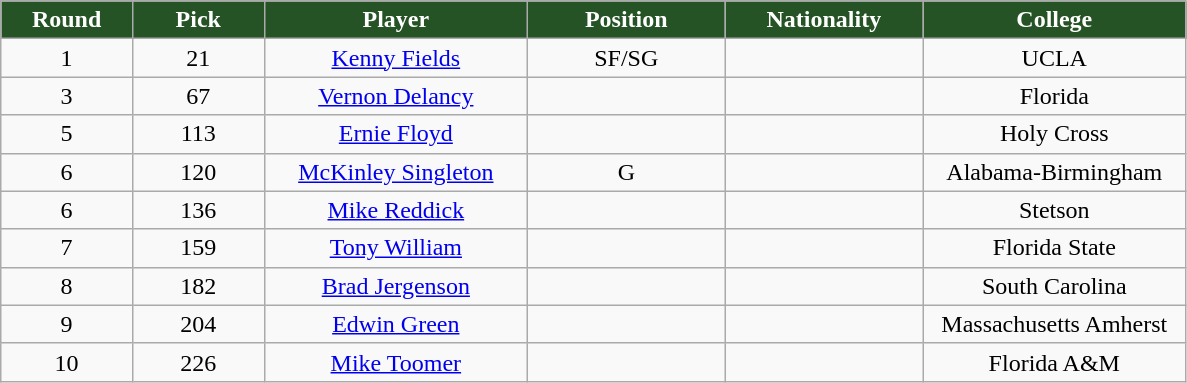<table class="wikitable sortable sortable">
<tr>
<th style="background:#255325; color:#FFFFFF" width="10%">Round</th>
<th style="background:#255325; color:#FFFFFF" width="10%">Pick</th>
<th style="background:#255325; color:#FFFFFF" width="20%">Player</th>
<th style="background:#255325; color:#FFFFFF" width="15%">Position</th>
<th style="background:#255325; color:#FFFFFF" width="15%">Nationality</th>
<th style="background:#255325; color:#FFFFFF" width="20%">College</th>
</tr>
<tr style="text-align: center">
<td>1</td>
<td>21</td>
<td><a href='#'>Kenny Fields</a></td>
<td>SF/SG</td>
<td></td>
<td>UCLA</td>
</tr>
<tr style="text-align: center">
<td>3</td>
<td>67</td>
<td><a href='#'>Vernon Delancy</a></td>
<td></td>
<td></td>
<td>Florida</td>
</tr>
<tr style="text-align: center">
<td>5</td>
<td>113</td>
<td><a href='#'>Ernie Floyd</a></td>
<td></td>
<td></td>
<td>Holy Cross</td>
</tr>
<tr style="text-align: center">
<td>6</td>
<td>120</td>
<td><a href='#'>McKinley Singleton</a></td>
<td>G</td>
<td></td>
<td>Alabama-Birmingham</td>
</tr>
<tr style="text-align: center">
<td>6</td>
<td>136</td>
<td><a href='#'>Mike Reddick</a></td>
<td></td>
<td></td>
<td>Stetson</td>
</tr>
<tr style="text-align: center">
<td>7</td>
<td>159</td>
<td><a href='#'>Tony William</a></td>
<td></td>
<td></td>
<td>Florida State</td>
</tr>
<tr style="text-align: center">
<td>8</td>
<td>182</td>
<td><a href='#'>Brad Jergenson</a></td>
<td></td>
<td></td>
<td>South Carolina</td>
</tr>
<tr style="text-align: center">
<td>9</td>
<td>204</td>
<td><a href='#'>Edwin Green</a></td>
<td></td>
<td></td>
<td>Massachusetts Amherst</td>
</tr>
<tr style="text-align: center">
<td>10</td>
<td>226</td>
<td><a href='#'>Mike Toomer</a></td>
<td></td>
<td></td>
<td>Florida A&M</td>
</tr>
</table>
